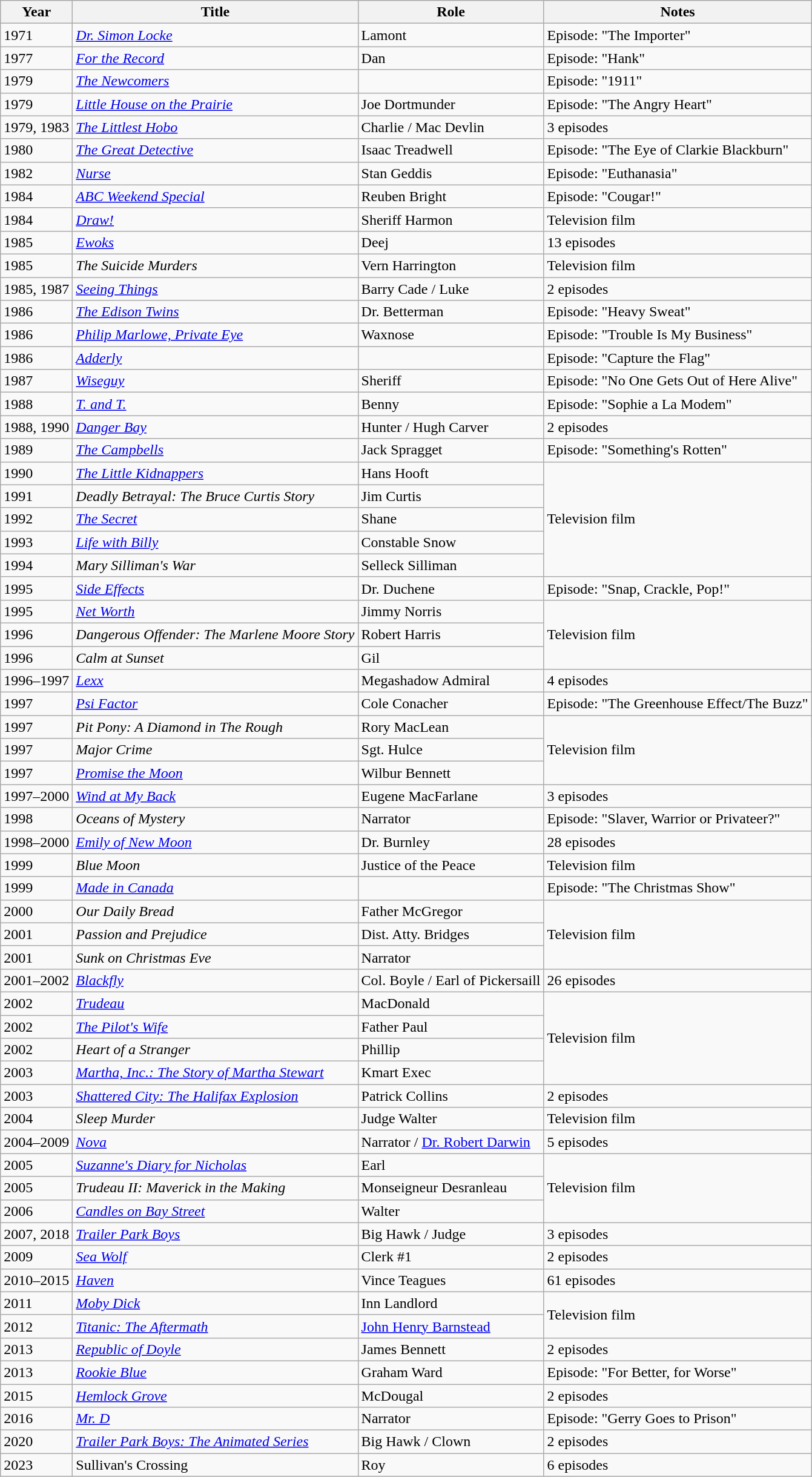<table class="wikitable sortable">
<tr>
<th>Year</th>
<th>Title</th>
<th>Role</th>
<th class="unsortable">Notes</th>
</tr>
<tr>
<td>1971</td>
<td><em><a href='#'>Dr. Simon Locke</a></em></td>
<td>Lamont</td>
<td>Episode: "The Importer"</td>
</tr>
<tr>
<td>1977</td>
<td><a href='#'><em>For the Record</em></a></td>
<td>Dan</td>
<td>Episode: "Hank"</td>
</tr>
<tr>
<td>1979</td>
<td data-sort-value="Newcomers, The"><a href='#'><em>The Newcomers</em></a></td>
<td></td>
<td>Episode: "1911"</td>
</tr>
<tr>
<td>1979</td>
<td><a href='#'><em>Little House on the Prairie</em></a></td>
<td>Joe Dortmunder</td>
<td>Episode: "The Angry Heart"</td>
</tr>
<tr>
<td>1979, 1983</td>
<td data-sort-value="Littlest Hobo, The"><em><a href='#'>The Littlest Hobo</a></em></td>
<td>Charlie / Mac Devlin</td>
<td>3 episodes</td>
</tr>
<tr>
<td>1980</td>
<td data-sort-value="Great Detective, The"><em><a href='#'>The Great Detective</a></em></td>
<td>Isaac Treadwell</td>
<td>Episode: "The Eye of Clarkie Blackburn"</td>
</tr>
<tr>
<td>1982</td>
<td><a href='#'><em>Nurse</em></a></td>
<td>Stan Geddis</td>
<td>Episode: "Euthanasia"</td>
</tr>
<tr>
<td>1984</td>
<td><em><a href='#'>ABC Weekend Special</a></em></td>
<td>Reuben Bright</td>
<td>Episode: "Cougar!"</td>
</tr>
<tr>
<td>1984</td>
<td><em><a href='#'>Draw!</a></em></td>
<td>Sheriff Harmon</td>
<td>Television film</td>
</tr>
<tr>
<td>1985</td>
<td><a href='#'><em>Ewoks</em></a></td>
<td>Deej</td>
<td>13 episodes</td>
</tr>
<tr>
<td>1985</td>
<td data-sort-value="Suicide Murders, The"><em>The Suicide Murders</em></td>
<td>Vern Harrington</td>
<td>Television film</td>
</tr>
<tr>
<td>1985, 1987</td>
<td><a href='#'><em>Seeing Things</em></a></td>
<td>Barry Cade / Luke</td>
<td>2 episodes</td>
</tr>
<tr>
<td>1986</td>
<td data-sort-value="Edison Twins, The"><em><a href='#'>The Edison Twins</a></em></td>
<td>Dr. Betterman</td>
<td>Episode: "Heavy Sweat"</td>
</tr>
<tr>
<td>1986</td>
<td><em><a href='#'>Philip Marlowe, Private Eye</a></em></td>
<td>Waxnose</td>
<td>Episode: "Trouble Is My Business"</td>
</tr>
<tr>
<td>1986</td>
<td><em><a href='#'>Adderly</a></em></td>
<td></td>
<td>Episode: "Capture the Flag"</td>
</tr>
<tr>
<td>1987</td>
<td><a href='#'><em>Wiseguy</em></a></td>
<td>Sheriff</td>
<td>Episode: "No One Gets Out of Here Alive"</td>
</tr>
<tr>
<td>1988</td>
<td><em><a href='#'>T. and T.</a></em></td>
<td>Benny</td>
<td>Episode: "Sophie a La Modem"</td>
</tr>
<tr>
<td>1988, 1990</td>
<td><em><a href='#'>Danger Bay</a></em></td>
<td>Hunter / Hugh Carver</td>
<td>2 episodes</td>
</tr>
<tr>
<td>1989</td>
<td data-sort-value="Campbells, The"><em><a href='#'>The Campbells</a></em></td>
<td>Jack Spragget</td>
<td>Episode: "Something's Rotten"</td>
</tr>
<tr>
<td>1990</td>
<td data-sort-value="Little Kidnappers, The"><a href='#'><em>The Little Kidnappers</em></a></td>
<td>Hans Hooft</td>
<td rowspan="5">Television film</td>
</tr>
<tr>
<td>1991</td>
<td><em>Deadly Betrayal: The Bruce Curtis Story</em></td>
<td>Jim Curtis</td>
</tr>
<tr>
<td>1992</td>
<td data-sort-value="Secret, The"><a href='#'><em>The Secret</em></a></td>
<td>Shane</td>
</tr>
<tr>
<td>1993</td>
<td><em><a href='#'>Life with Billy</a></em></td>
<td>Constable Snow</td>
</tr>
<tr>
<td>1994</td>
<td><em>Mary Silliman's War</em></td>
<td>Selleck Silliman</td>
</tr>
<tr>
<td>1995</td>
<td><a href='#'><em>Side Effects</em></a></td>
<td>Dr. Duchene</td>
<td>Episode: "Snap, Crackle, Pop!"</td>
</tr>
<tr>
<td>1995</td>
<td><a href='#'><em>Net Worth</em></a></td>
<td>Jimmy Norris</td>
<td rowspan="3">Television film</td>
</tr>
<tr>
<td>1996</td>
<td><em>Dangerous Offender: The Marlene Moore Story</em></td>
<td>Robert Harris</td>
</tr>
<tr>
<td>1996</td>
<td><em>Calm at Sunset</em></td>
<td>Gil</td>
</tr>
<tr>
<td>1996–1997</td>
<td><em><a href='#'>Lexx</a></em></td>
<td>Megashadow Admiral</td>
<td>4 episodes</td>
</tr>
<tr>
<td>1997</td>
<td><em><a href='#'>Psi Factor</a></em></td>
<td>Cole Conacher</td>
<td>Episode: "The Greenhouse Effect/The Buzz"</td>
</tr>
<tr>
<td>1997</td>
<td><em>Pit Pony: A Diamond in The Rough</em></td>
<td>Rory MacLean</td>
<td rowspan="3">Television film</td>
</tr>
<tr>
<td>1997</td>
<td><em>Major Crime</em></td>
<td>Sgt. Hulce</td>
</tr>
<tr>
<td>1997</td>
<td><em><a href='#'>Promise the Moon</a></em></td>
<td>Wilbur Bennett</td>
</tr>
<tr>
<td>1997–2000</td>
<td><em><a href='#'>Wind at My Back</a></em></td>
<td>Eugene MacFarlane</td>
<td>3 episodes</td>
</tr>
<tr>
<td>1998</td>
<td><em>Oceans of Mystery</em></td>
<td>Narrator</td>
<td>Episode: "Slaver, Warrior or Privateer?"</td>
</tr>
<tr>
<td>1998–2000</td>
<td><a href='#'><em>Emily of New Moon</em></a></td>
<td>Dr. Burnley</td>
<td>28 episodes</td>
</tr>
<tr>
<td>1999</td>
<td><em>Blue Moon</em></td>
<td>Justice of the Peace</td>
<td>Television film</td>
</tr>
<tr>
<td>1999</td>
<td><a href='#'><em>Made in Canada</em></a></td>
<td></td>
<td>Episode: "The Christmas Show"</td>
</tr>
<tr>
<td>2000</td>
<td><em>Our Daily Bread</em></td>
<td>Father McGregor</td>
<td rowspan="3">Television film</td>
</tr>
<tr>
<td>2001</td>
<td><em>Passion and Prejudice</em></td>
<td>Dist. Atty. Bridges</td>
</tr>
<tr>
<td>2001</td>
<td><em>Sunk on Christmas Eve</em></td>
<td>Narrator</td>
</tr>
<tr>
<td>2001–2002</td>
<td><a href='#'><em>Blackfly</em></a></td>
<td>Col. Boyle / Earl of Pickersaill</td>
<td>26 episodes</td>
</tr>
<tr>
<td>2002</td>
<td><a href='#'><em>Trudeau</em></a></td>
<td>MacDonald</td>
<td rowspan="4">Television film</td>
</tr>
<tr>
<td>2002</td>
<td data-sort-value="Pilot's Wife, The"><em><a href='#'>The Pilot's Wife</a></em></td>
<td>Father Paul</td>
</tr>
<tr>
<td>2002</td>
<td><em>Heart of a Stranger</em></td>
<td>Phillip</td>
</tr>
<tr>
<td>2003</td>
<td><em><a href='#'>Martha, Inc.: The Story of Martha Stewart</a></em></td>
<td>Kmart Exec</td>
</tr>
<tr>
<td>2003</td>
<td><em><a href='#'>Shattered City: The Halifax Explosion</a></em></td>
<td>Patrick Collins</td>
<td>2 episodes</td>
</tr>
<tr>
<td>2004</td>
<td><em>Sleep Murder</em></td>
<td>Judge Walter</td>
<td>Television film</td>
</tr>
<tr>
<td>2004–2009</td>
<td><a href='#'><em>Nova</em></a></td>
<td>Narrator / <a href='#'>Dr. Robert Darwin</a></td>
<td>5 episodes</td>
</tr>
<tr>
<td>2005</td>
<td><em><a href='#'>Suzanne's Diary for Nicholas</a></em></td>
<td>Earl</td>
<td rowspan="3">Television film</td>
</tr>
<tr>
<td>2005</td>
<td><em>Trudeau II: Maverick in the Making</em></td>
<td>Monseigneur Desranleau</td>
</tr>
<tr>
<td>2006</td>
<td><em><a href='#'>Candles on Bay Street</a></em></td>
<td>Walter</td>
</tr>
<tr>
<td>2007, 2018</td>
<td><em><a href='#'>Trailer Park Boys</a></em></td>
<td>Big Hawk / Judge</td>
<td>3 episodes</td>
</tr>
<tr>
<td>2009</td>
<td><a href='#'><em>Sea Wolf</em></a></td>
<td>Clerk #1</td>
<td>2 episodes</td>
</tr>
<tr>
<td>2010–2015</td>
<td><a href='#'><em>Haven</em></a></td>
<td>Vince Teagues</td>
<td>61 episodes</td>
</tr>
<tr>
<td>2011</td>
<td><a href='#'><em>Moby Dick</em></a></td>
<td>Inn Landlord</td>
<td rowspan="2">Television film</td>
</tr>
<tr>
<td>2012</td>
<td><em><a href='#'>Titanic: The Aftermath</a></em></td>
<td><a href='#'>John Henry Barnstead</a></td>
</tr>
<tr>
<td>2013</td>
<td><em><a href='#'>Republic of Doyle</a></em></td>
<td>James Bennett</td>
<td>2 episodes</td>
</tr>
<tr>
<td>2013</td>
<td><em><a href='#'>Rookie Blue</a></em></td>
<td>Graham Ward</td>
<td>Episode: "For Better, for Worse"</td>
</tr>
<tr>
<td>2015</td>
<td><a href='#'><em>Hemlock Grove</em></a></td>
<td>McDougal</td>
<td>2 episodes</td>
</tr>
<tr>
<td>2016</td>
<td><em><a href='#'>Mr. D</a></em></td>
<td>Narrator</td>
<td>Episode: "Gerry Goes to Prison"</td>
</tr>
<tr>
<td>2020</td>
<td><em><a href='#'>Trailer Park Boys: The Animated Series</a></em></td>
<td>Big Hawk / Clown</td>
<td>2 episodes</td>
</tr>
<tr>
<td>2023</td>
<td>Sullivan's Crossing</td>
<td>Roy</td>
<td>6 episodes</td>
</tr>
</table>
